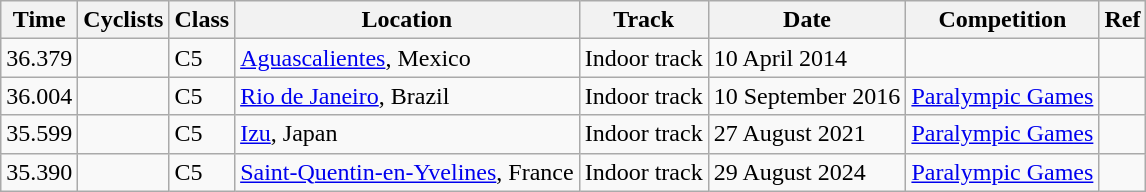<table class="wikitable">
<tr align="left">
<th>Time</th>
<th>Cyclists</th>
<th>Class</th>
<th>Location</th>
<th>Track</th>
<th>Date</th>
<th>Competition</th>
<th>Ref</th>
</tr>
<tr>
<td>36.379</td>
<td></td>
<td>C5</td>
<td><a href='#'>Aguascalientes</a>, Mexico</td>
<td>Indoor track</td>
<td>10 April 2014</td>
<td></td>
<td></td>
</tr>
<tr>
<td>36.004</td>
<td></td>
<td>C5</td>
<td><a href='#'>Rio de Janeiro</a>, Brazil</td>
<td>Indoor track</td>
<td>10 September 2016</td>
<td><a href='#'>Paralympic Games</a></td>
<td></td>
</tr>
<tr>
<td>35.599</td>
<td></td>
<td>C5</td>
<td><a href='#'>Izu</a>, Japan</td>
<td>Indoor track</td>
<td>27 August 2021</td>
<td><a href='#'>Paralympic Games</a></td>
<td></td>
</tr>
<tr>
<td>35.390</td>
<td></td>
<td>C5</td>
<td><a href='#'>Saint-Quentin-en-Yvelines</a>, France</td>
<td>Indoor track</td>
<td>29 August 2024</td>
<td><a href='#'>Paralympic Games</a></td>
<td></td>
</tr>
</table>
